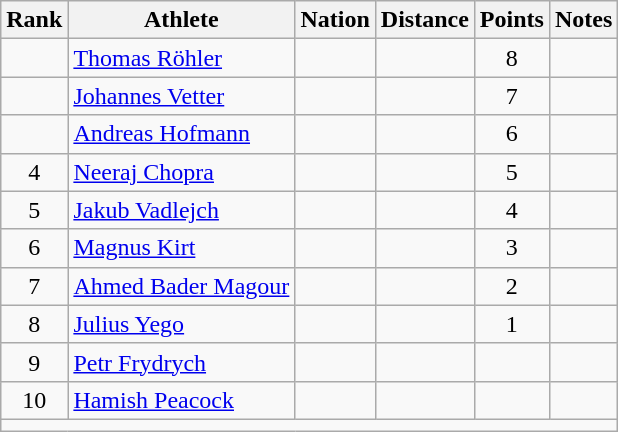<table class="wikitable sortable" style="text-align:center;">
<tr>
<th scope="col" style="width: 10px;">Rank</th>
<th scope="col">Athlete</th>
<th scope="col">Nation</th>
<th scope="col">Distance</th>
<th scope="col">Points</th>
<th scope="col">Notes</th>
</tr>
<tr>
<td></td>
<td align=left><a href='#'>Thomas Röhler</a></td>
<td align=left></td>
<td></td>
<td>8</td>
<td></td>
</tr>
<tr>
<td></td>
<td align=left><a href='#'>Johannes Vetter</a></td>
<td align=left></td>
<td></td>
<td>7</td>
<td></td>
</tr>
<tr>
<td></td>
<td align=left><a href='#'>Andreas Hofmann</a></td>
<td align=left></td>
<td></td>
<td>6</td>
<td></td>
</tr>
<tr>
<td>4</td>
<td align=left><a href='#'>Neeraj Chopra</a></td>
<td align=left></td>
<td></td>
<td>5</td>
<td><strong></strong></td>
</tr>
<tr>
<td>5</td>
<td align=left><a href='#'>Jakub Vadlejch</a></td>
<td align=left></td>
<td></td>
<td>4</td>
<td></td>
</tr>
<tr>
<td>6</td>
<td align=left><a href='#'>Magnus Kirt</a></td>
<td align=left></td>
<td></td>
<td>3</td>
<td></td>
</tr>
<tr>
<td>7</td>
<td align=left><a href='#'>Ahmed Bader Magour</a></td>
<td align=left></td>
<td></td>
<td>2</td>
<td></td>
</tr>
<tr>
<td>8</td>
<td align=left><a href='#'>Julius Yego</a></td>
<td align=left></td>
<td></td>
<td>1</td>
<td></td>
</tr>
<tr>
<td>9</td>
<td align=left><a href='#'>Petr Frydrych</a></td>
<td align=left></td>
<td></td>
<td></td>
<td></td>
</tr>
<tr>
<td>10</td>
<td align=left><a href='#'>Hamish Peacock</a></td>
<td align=left></td>
<td></td>
<td></td>
<td></td>
</tr>
<tr class="sortbottom">
<td colspan=6></td>
</tr>
</table>
